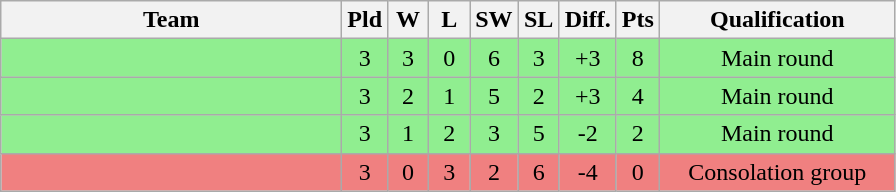<table class=wikitable style="text-align:center">
<tr>
<th width=220>Team</th>
<th width=20>Pld</th>
<th width=20>W</th>
<th width=20>L</th>
<th width=20>SW</th>
<th width=20>SL</th>
<th width=20>Diff.</th>
<th width=20>Pts</th>
<th width=150>Qualification</th>
</tr>
<tr bgcolor=90EE90>
<td align=left></td>
<td>3</td>
<td>3</td>
<td>0</td>
<td>6</td>
<td>3</td>
<td>+3</td>
<td>8</td>
<td>Main round</td>
</tr>
<tr bgcolor=90EE90>
<td align=left></td>
<td>3</td>
<td>2</td>
<td>1</td>
<td>5</td>
<td>2</td>
<td>+3</td>
<td>4</td>
<td>Main round</td>
</tr>
<tr bgcolor=90EE90>
<td align=left></td>
<td>3</td>
<td>1</td>
<td>2</td>
<td>3</td>
<td>5</td>
<td>-2</td>
<td>2</td>
<td>Main round</td>
</tr>
<tr bgcolor=F08080>
<td align=left></td>
<td>3</td>
<td>0</td>
<td>3</td>
<td>2</td>
<td>6</td>
<td>-4</td>
<td>0</td>
<td>Consolation group</td>
</tr>
</table>
